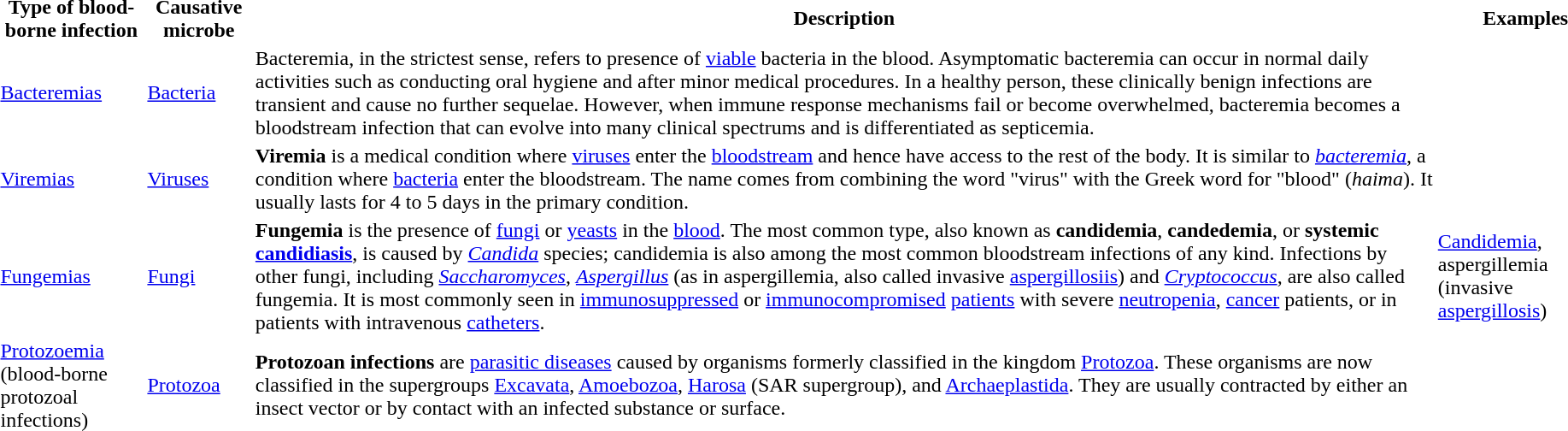<table>
<tr>
<th>Type of blood-borne infection</th>
<th>Causative microbe</th>
<th>Description</th>
<th>Examples</th>
</tr>
<tr>
<td><a href='#'>Bacteremias</a></td>
<td><a href='#'>Bacteria</a></td>
<td>Bacteremia, in the strictest sense, refers to presence of <a href='#'>viable</a> bacteria in the blood. Asymptomatic bacteremia can occur in normal daily activities such as conducting oral hygiene and after minor medical procedures. In a healthy person, these clinically benign infections are transient and cause no further sequelae. However, when immune response mechanisms fail or become overwhelmed, bacteremia becomes a bloodstream infection that can evolve into many clinical spectrums and is differentiated as septicemia.</td>
<td></td>
</tr>
<tr>
<td><a href='#'>Viremias</a></td>
<td><a href='#'>Viruses</a></td>
<td><strong>Viremia</strong> is a medical condition where <a href='#'>viruses</a> enter the <a href='#'>bloodstream</a> and hence have access to the rest of the body. It is similar to <em><a href='#'>bacteremia</a></em>, a condition where <a href='#'>bacteria</a> enter the bloodstream. The name comes from combining the word "virus" with the Greek word for "blood" (<em>haima</em>). It usually lasts for 4 to 5 days in the primary condition.</td>
<td></td>
</tr>
<tr>
<td><a href='#'>Fungemias</a></td>
<td><a href='#'>Fungi</a></td>
<td><strong>Fungemia</strong> is the presence of <a href='#'>fungi</a> or <a href='#'>yeasts</a> in the <a href='#'>blood</a>. The most common type, also known as <strong>candidemia</strong>, <strong>candedemia</strong>, or <strong>systemic <a href='#'>candidiasis</a></strong>, is caused by <em><a href='#'>Candida</a></em> species; candidemia is also among the most common bloodstream infections of any kind. Infections by other fungi, including <em><a href='#'>Saccharomyces</a></em>, <em><a href='#'>Aspergillus</a></em> (as in aspergillemia, also called invasive <a href='#'>aspergillosiis</a>) and <em><a href='#'>Cryptococcus</a></em>, are also called fungemia. It is most commonly seen in <a href='#'>immunosuppressed</a> or <a href='#'>immunocompromised</a> <a href='#'>patients</a> with severe <a href='#'>neutropenia</a>, <a href='#'>cancer</a> patients, or in patients with intravenous <a href='#'>catheters</a>.</td>
<td><a href='#'>Candidemia</a>, aspergillemia (invasive <a href='#'>aspergillosis</a>)</td>
</tr>
<tr>
<td><a href='#'>Protozoemia</a><br>(blood-borne protozoal infections)</td>
<td><a href='#'>Protozoa</a></td>
<td><strong>Protozoan infections</strong> are <a href='#'>parasitic diseases</a> caused by organisms formerly classified in the kingdom <a href='#'>Protozoa</a>. These organisms are now classified in the supergroups <a href='#'>Excavata</a>, <a href='#'>Amoebozoa</a>, <a href='#'>Harosa</a> (SAR supergroup), and <a href='#'>Archaeplastida</a>. They are usually contracted by either an insect vector or by contact with an infected substance or surface.</td>
<td></td>
</tr>
</table>
